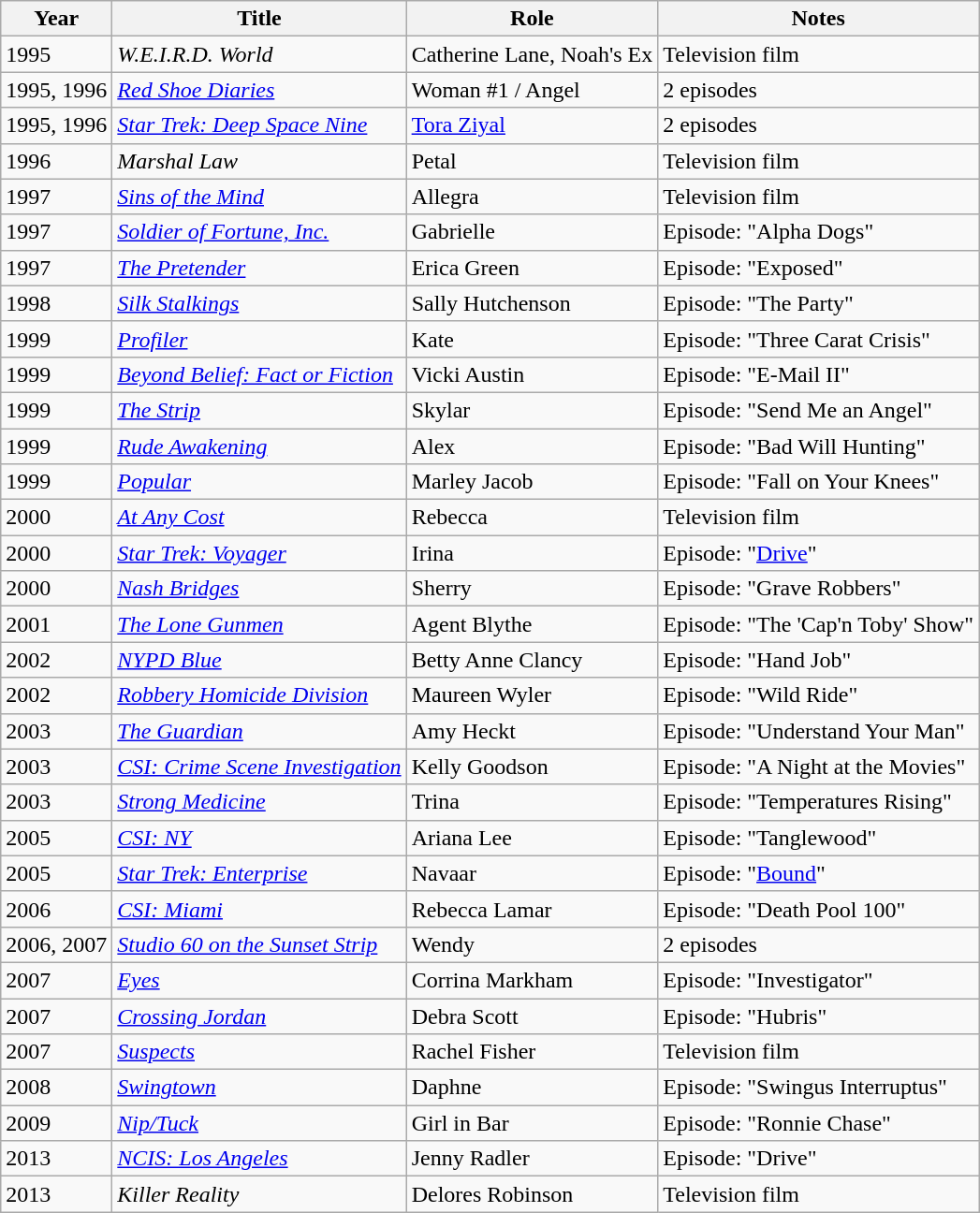<table class="wikitable sortable">
<tr>
<th>Year</th>
<th>Title</th>
<th>Role</th>
<th>Notes</th>
</tr>
<tr>
<td>1995</td>
<td><em>W.E.I.R.D. World</em></td>
<td>Catherine Lane, Noah's Ex</td>
<td>Television film</td>
</tr>
<tr>
<td>1995, 1996</td>
<td><em><a href='#'>Red Shoe Diaries</a></em></td>
<td>Woman #1 / Angel</td>
<td>2 episodes</td>
</tr>
<tr>
<td>1995, 1996</td>
<td><em><a href='#'>Star Trek: Deep Space Nine</a></em></td>
<td><a href='#'>Tora Ziyal</a></td>
<td>2 episodes</td>
</tr>
<tr>
<td>1996</td>
<td><em>Marshal Law</em></td>
<td>Petal</td>
<td>Television film</td>
</tr>
<tr>
<td>1997</td>
<td><em><a href='#'>Sins of the Mind</a></em></td>
<td>Allegra</td>
<td>Television film</td>
</tr>
<tr>
<td>1997</td>
<td><em><a href='#'>Soldier of Fortune, Inc.</a></em></td>
<td>Gabrielle</td>
<td>Episode: "Alpha Dogs"</td>
</tr>
<tr>
<td>1997</td>
<td><a href='#'><em>The Pretender</em></a></td>
<td>Erica Green</td>
<td>Episode: "Exposed"</td>
</tr>
<tr>
<td>1998</td>
<td><em><a href='#'>Silk Stalkings</a></em></td>
<td>Sally Hutchenson</td>
<td>Episode: "The Party"</td>
</tr>
<tr>
<td>1999</td>
<td><a href='#'><em>Profiler</em></a></td>
<td>Kate</td>
<td>Episode: "Three Carat Crisis"</td>
</tr>
<tr>
<td>1999</td>
<td><em><a href='#'>Beyond Belief: Fact or Fiction</a></em></td>
<td>Vicki Austin</td>
<td>Episode: "E-Mail II"</td>
</tr>
<tr>
<td>1999</td>
<td><a href='#'><em>The Strip</em></a></td>
<td>Skylar</td>
<td>Episode: "Send Me an Angel"</td>
</tr>
<tr>
<td>1999</td>
<td><a href='#'><em>Rude Awakening</em></a></td>
<td>Alex</td>
<td>Episode: "Bad Will Hunting"</td>
</tr>
<tr>
<td>1999</td>
<td><a href='#'><em>Popular</em></a></td>
<td>Marley Jacob</td>
<td>Episode: "Fall on Your Knees"</td>
</tr>
<tr>
<td>2000</td>
<td><em><a href='#'>At Any Cost</a></em></td>
<td>Rebecca</td>
<td>Television film</td>
</tr>
<tr>
<td>2000</td>
<td><em><a href='#'>Star Trek: Voyager</a></em></td>
<td>Irina</td>
<td>Episode: "<a href='#'>Drive</a>"</td>
</tr>
<tr>
<td>2000</td>
<td><em><a href='#'>Nash Bridges</a></em></td>
<td>Sherry</td>
<td>Episode: "Grave Robbers"</td>
</tr>
<tr>
<td>2001</td>
<td><a href='#'><em>The Lone Gunmen</em></a></td>
<td>Agent Blythe</td>
<td>Episode: "The 'Cap'n Toby' Show"</td>
</tr>
<tr>
<td>2002</td>
<td><em><a href='#'>NYPD Blue</a></em></td>
<td>Betty Anne Clancy</td>
<td>Episode: "Hand Job"</td>
</tr>
<tr>
<td>2002</td>
<td><em><a href='#'>Robbery Homicide Division</a></em></td>
<td>Maureen Wyler</td>
<td>Episode: "Wild Ride"</td>
</tr>
<tr>
<td>2003</td>
<td><a href='#'><em>The Guardian</em></a></td>
<td>Amy Heckt</td>
<td>Episode: "Understand Your Man"</td>
</tr>
<tr>
<td>2003</td>
<td><em><a href='#'>CSI: Crime Scene Investigation</a></em></td>
<td>Kelly Goodson</td>
<td>Episode: "A Night at the Movies"</td>
</tr>
<tr>
<td>2003</td>
<td><em><a href='#'>Strong Medicine</a></em></td>
<td>Trina</td>
<td>Episode: "Temperatures Rising"</td>
</tr>
<tr>
<td>2005</td>
<td><em><a href='#'>CSI: NY</a></em></td>
<td>Ariana Lee</td>
<td>Episode: "Tanglewood"</td>
</tr>
<tr>
<td>2005</td>
<td><em><a href='#'>Star Trek: Enterprise</a></em></td>
<td>Navaar</td>
<td>Episode: "<a href='#'>Bound</a>"</td>
</tr>
<tr>
<td>2006</td>
<td><em><a href='#'>CSI: Miami</a></em></td>
<td>Rebecca Lamar</td>
<td>Episode: "Death Pool 100"</td>
</tr>
<tr>
<td>2006, 2007</td>
<td><em><a href='#'>Studio 60 on the Sunset Strip</a></em></td>
<td>Wendy</td>
<td>2 episodes</td>
</tr>
<tr>
<td>2007</td>
<td><a href='#'><em>Eyes</em></a></td>
<td>Corrina Markham</td>
<td>Episode: "Investigator"</td>
</tr>
<tr>
<td>2007</td>
<td><em><a href='#'>Crossing Jordan</a></em></td>
<td>Debra Scott</td>
<td>Episode: "Hubris"</td>
</tr>
<tr>
<td>2007</td>
<td><a href='#'><em>Suspects</em></a></td>
<td>Rachel Fisher</td>
<td>Television film</td>
</tr>
<tr>
<td>2008</td>
<td><em><a href='#'>Swingtown</a></em></td>
<td>Daphne</td>
<td>Episode: "Swingus Interruptus"</td>
</tr>
<tr>
<td>2009</td>
<td><em><a href='#'>Nip/Tuck</a></em></td>
<td>Girl in Bar</td>
<td>Episode: "Ronnie Chase"</td>
</tr>
<tr>
<td>2013</td>
<td><em><a href='#'>NCIS: Los Angeles</a></em></td>
<td>Jenny Radler</td>
<td>Episode: "Drive"</td>
</tr>
<tr>
<td>2013</td>
<td><em>Killer Reality</em></td>
<td>Delores Robinson</td>
<td>Television film</td>
</tr>
</table>
